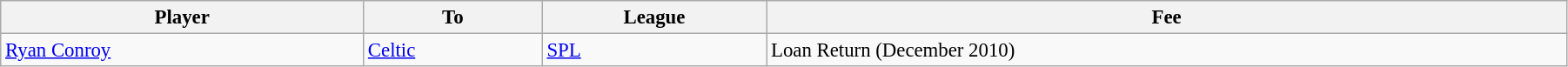<table class="wikitable" style="text-align:center; font-size:95%;width:95%; text-align:left">
<tr>
<th><strong>Player</strong></th>
<th><strong>To</strong></th>
<th><strong>League</strong></th>
<th><strong>Fee</strong></th>
</tr>
<tr --->
<td> <a href='#'>Ryan Conroy</a></td>
<td><a href='#'>Celtic</a></td>
<td><a href='#'>SPL</a></td>
<td>Loan Return (December 2010)</td>
</tr>
</table>
